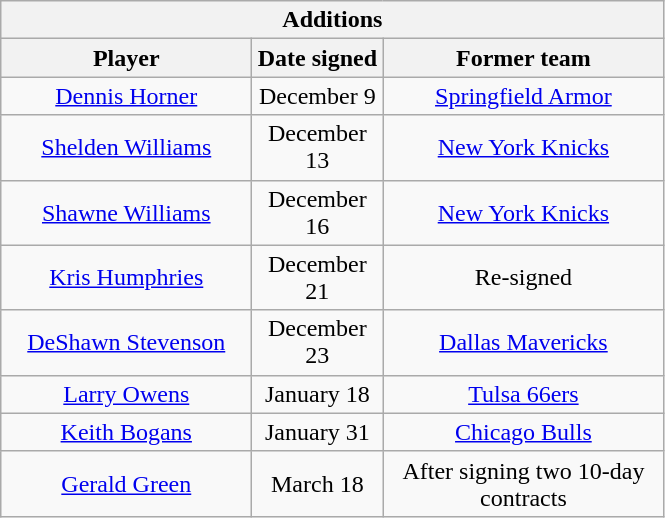<table class="wikitable" style="text-align:center">
<tr>
<th colspan=3>Additions</th>
</tr>
<tr>
<th style="width:160px">Player</th>
<th style="width:80px">Date signed</th>
<th style="width:180px">Former team</th>
</tr>
<tr>
<td><a href='#'>Dennis Horner</a></td>
<td>December 9</td>
<td><a href='#'>Springfield Armor</a><br></td>
</tr>
<tr>
<td><a href='#'>Shelden Williams</a></td>
<td>December 13</td>
<td><a href='#'>New York Knicks</a></td>
</tr>
<tr>
<td><a href='#'>Shawne Williams</a></td>
<td>December 16</td>
<td><a href='#'>New York Knicks</a></td>
</tr>
<tr>
<td><a href='#'>Kris Humphries</a></td>
<td>December 21</td>
<td>Re-signed</td>
</tr>
<tr>
<td><a href='#'>DeShawn Stevenson</a></td>
<td>December 23</td>
<td><a href='#'>Dallas Mavericks</a></td>
</tr>
<tr>
<td><a href='#'>Larry Owens</a></td>
<td>January 18</td>
<td><a href='#'>Tulsa 66ers</a><br></td>
</tr>
<tr>
<td><a href='#'>Keith Bogans</a></td>
<td>January 31</td>
<td><a href='#'>Chicago Bulls</a></td>
</tr>
<tr>
<td><a href='#'>Gerald Green</a></td>
<td>March 18</td>
<td>After signing two 10-day contracts</td>
</tr>
</table>
